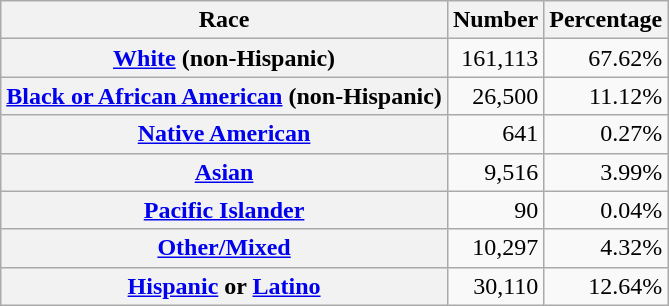<table class="wikitable" style="text-align:right">
<tr>
<th scope="col">Race</th>
<th scope="col">Number</th>
<th scope="col">Percentage</th>
</tr>
<tr>
<th scope="row"><a href='#'>White</a> (non-Hispanic)</th>
<td>161,113</td>
<td>67.62%</td>
</tr>
<tr>
<th scope="row"><a href='#'>Black or African American</a> (non-Hispanic)</th>
<td>26,500</td>
<td>11.12%</td>
</tr>
<tr>
<th scope="row"><a href='#'>Native American</a></th>
<td>641</td>
<td>0.27%</td>
</tr>
<tr>
<th scope="row"><a href='#'>Asian</a></th>
<td>9,516</td>
<td>3.99%</td>
</tr>
<tr>
<th scope="row"><a href='#'>Pacific Islander</a></th>
<td>90</td>
<td>0.04%</td>
</tr>
<tr>
<th scope="row"><a href='#'>Other/Mixed</a></th>
<td>10,297</td>
<td>4.32%</td>
</tr>
<tr>
<th scope="row"><a href='#'>Hispanic</a> or <a href='#'>Latino</a></th>
<td>30,110</td>
<td>12.64%</td>
</tr>
</table>
